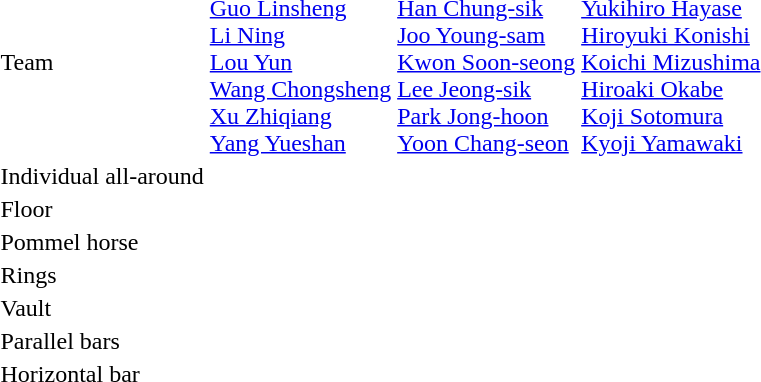<table>
<tr>
<td>Team</td>
<td><br><a href='#'>Guo Linsheng</a><br><a href='#'>Li Ning</a><br><a href='#'>Lou Yun</a><br><a href='#'>Wang Chongsheng</a><br><a href='#'>Xu Zhiqiang</a><br><a href='#'>Yang Yueshan</a></td>
<td><br><a href='#'>Han Chung-sik</a><br><a href='#'>Joo Young-sam</a><br><a href='#'>Kwon Soon-seong</a><br><a href='#'>Lee Jeong-sik</a><br><a href='#'>Park Jong-hoon</a><br><a href='#'>Yoon Chang-seon</a></td>
<td><br><a href='#'>Yukihiro Hayase</a><br><a href='#'>Hiroyuki Konishi</a><br><a href='#'>Koichi Mizushima</a><br><a href='#'>Hiroaki Okabe</a><br><a href='#'>Koji Sotomura</a><br><a href='#'>Kyoji Yamawaki</a></td>
</tr>
<tr>
<td>Individual all-around</td>
<td></td>
<td></td>
<td></td>
</tr>
<tr>
<td>Floor</td>
<td></td>
<td></td>
<td></td>
</tr>
<tr>
<td>Pommel horse</td>
<td></td>
<td></td>
<td></td>
</tr>
<tr>
<td>Rings</td>
<td></td>
<td></td>
<td></td>
</tr>
<tr>
<td>Vault</td>
<td></td>
<td></td>
<td></td>
</tr>
<tr>
<td rowspan=2>Parallel bars</td>
<td rowspan=2></td>
<td rowspan=2></td>
<td></td>
</tr>
<tr>
<td></td>
</tr>
<tr>
<td>Horizontal bar</td>
<td></td>
<td></td>
<td></td>
</tr>
</table>
